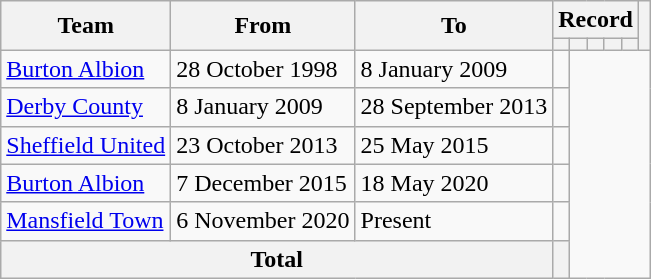<table class=wikitable style=text-align:center>
<tr>
<th rowspan=2>Team</th>
<th rowspan=2>From</th>
<th rowspan=2>To</th>
<th colspan=5>Record</th>
<th rowspan="2"></th>
</tr>
<tr>
<th></th>
<th></th>
<th></th>
<th></th>
<th></th>
</tr>
<tr>
<td align=left><a href='#'>Burton Albion</a></td>
<td align=left>28 October 1998</td>
<td align=left>8 January 2009<br></td>
<td></td>
</tr>
<tr>
<td align=left><a href='#'>Derby County</a></td>
<td align=left>8 January 2009</td>
<td align=left>28 September 2013<br></td>
<td></td>
</tr>
<tr>
<td align=left><a href='#'>Sheffield United</a></td>
<td align=left>23 October 2013</td>
<td align=left>25 May 2015<br></td>
<td></td>
</tr>
<tr>
<td align=left><a href='#'>Burton Albion</a></td>
<td align=left>7 December 2015</td>
<td align=left>18 May 2020<br></td>
<td></td>
</tr>
<tr>
<td align=left><a href='#'>Mansfield Town</a></td>
<td align=left>6 November 2020</td>
<td align=left>Present<br></td>
<td></td>
</tr>
<tr>
<th colspan=3>Total<br></th>
<th></th>
</tr>
</table>
